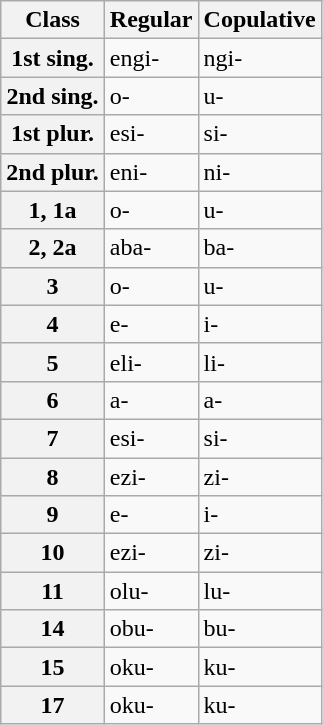<table class="wikitable">
<tr>
<th>Class</th>
<th>Regular</th>
<th>Copulative</th>
</tr>
<tr>
<th>1st sing.</th>
<td>engi-</td>
<td>ngi-</td>
</tr>
<tr>
<th>2nd sing.</th>
<td>o-</td>
<td>u-</td>
</tr>
<tr>
<th>1st plur.</th>
<td>esi-</td>
<td>si-</td>
</tr>
<tr>
<th>2nd plur.</th>
<td>eni-</td>
<td>ni-</td>
</tr>
<tr>
<th>1, 1a</th>
<td>o-</td>
<td>u-</td>
</tr>
<tr>
<th>2, 2a</th>
<td>aba-</td>
<td>ba-</td>
</tr>
<tr>
<th>3</th>
<td>o-</td>
<td>u-</td>
</tr>
<tr>
<th>4</th>
<td>e-</td>
<td>i-</td>
</tr>
<tr>
<th>5</th>
<td>eli-</td>
<td>li-</td>
</tr>
<tr>
<th>6</th>
<td>a-</td>
<td>a-</td>
</tr>
<tr>
<th>7</th>
<td>esi-</td>
<td>si-</td>
</tr>
<tr>
<th>8</th>
<td>ezi-</td>
<td>zi-</td>
</tr>
<tr>
<th>9</th>
<td>e-</td>
<td>i-</td>
</tr>
<tr>
<th>10</th>
<td>ezi-</td>
<td>zi-</td>
</tr>
<tr>
<th>11</th>
<td>olu-</td>
<td>lu-</td>
</tr>
<tr>
<th>14</th>
<td>obu-</td>
<td>bu-</td>
</tr>
<tr>
<th>15</th>
<td>oku-</td>
<td>ku-</td>
</tr>
<tr>
<th>17</th>
<td>oku-</td>
<td>ku-</td>
</tr>
</table>
